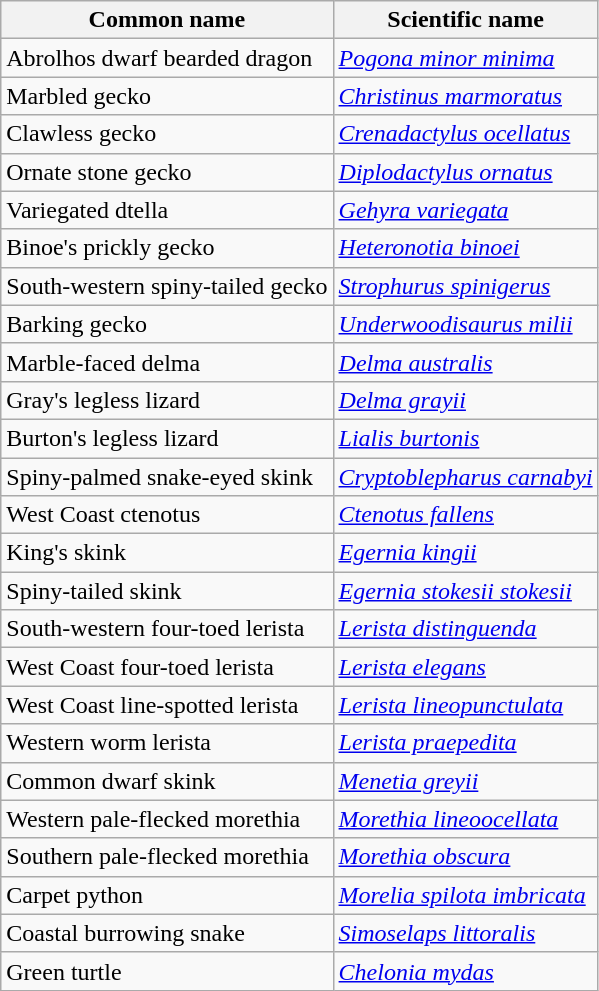<table class="wikitable sortable">
<tr>
<th>Common name</th>
<th>Scientific name</th>
</tr>
<tr>
<td>Abrolhos dwarf bearded dragon</td>
<td><em><a href='#'>Pogona minor minima</a></em></td>
</tr>
<tr>
<td>Marbled gecko</td>
<td><em><a href='#'>Christinus marmoratus</a></em></td>
</tr>
<tr>
<td>Clawless gecko</td>
<td><em><a href='#'>Crenadactylus ocellatus</a></em></td>
</tr>
<tr>
<td>Ornate stone gecko</td>
<td><em><a href='#'>Diplodactylus ornatus</a></em></td>
</tr>
<tr>
<td>Variegated dtella</td>
<td><em><a href='#'>Gehyra variegata</a></em></td>
</tr>
<tr>
<td>Binoe's prickly gecko</td>
<td><em><a href='#'>Heteronotia binoei</a></em></td>
</tr>
<tr>
<td>South-western spiny-tailed gecko</td>
<td><em><a href='#'>Strophurus spinigerus</a></em></td>
</tr>
<tr>
<td>Barking gecko</td>
<td><em><a href='#'>Underwoodisaurus milii</a></em></td>
</tr>
<tr>
<td>Marble-faced delma</td>
<td><em><a href='#'>Delma australis</a></em></td>
</tr>
<tr>
<td>Gray's legless lizard</td>
<td><em><a href='#'>Delma grayii</a></em></td>
</tr>
<tr>
<td>Burton's legless lizard</td>
<td><em><a href='#'>Lialis burtonis</a></em></td>
</tr>
<tr>
<td>Spiny-palmed snake-eyed skink</td>
<td><em><a href='#'>Cryptoblepharus carnabyi</a></em></td>
</tr>
<tr>
<td>West Coast ctenotus</td>
<td><em><a href='#'>Ctenotus fallens</a></em></td>
</tr>
<tr>
<td>King's skink</td>
<td><em><a href='#'>Egernia kingii</a></em></td>
</tr>
<tr>
<td>Spiny-tailed skink</td>
<td><em><a href='#'>Egernia stokesii stokesii</a></em></td>
</tr>
<tr>
<td>South-western four-toed lerista</td>
<td><em><a href='#'>Lerista distinguenda</a></em></td>
</tr>
<tr>
<td>West Coast four-toed lerista</td>
<td><em><a href='#'>Lerista elegans</a></em></td>
</tr>
<tr>
<td>West Coast line-spotted lerista</td>
<td><em><a href='#'>Lerista lineopunctulata</a></em></td>
</tr>
<tr>
<td>Western worm lerista</td>
<td><em><a href='#'>Lerista praepedita</a></em></td>
</tr>
<tr>
<td>Common dwarf skink</td>
<td><em><a href='#'>Menetia greyii</a></em></td>
</tr>
<tr>
<td>Western pale-flecked morethia</td>
<td><em><a href='#'>Morethia lineoocellata</a></em></td>
</tr>
<tr>
<td>Southern pale-flecked morethia</td>
<td><em><a href='#'>Morethia obscura</a></em></td>
</tr>
<tr>
<td>Carpet python</td>
<td><em><a href='#'>Morelia spilota imbricata</a></em></td>
</tr>
<tr>
<td>Coastal burrowing snake</td>
<td><em><a href='#'>Simoselaps littoralis</a></em></td>
</tr>
<tr>
<td>Green turtle</td>
<td><em><a href='#'>Chelonia mydas</a></em></td>
</tr>
</table>
